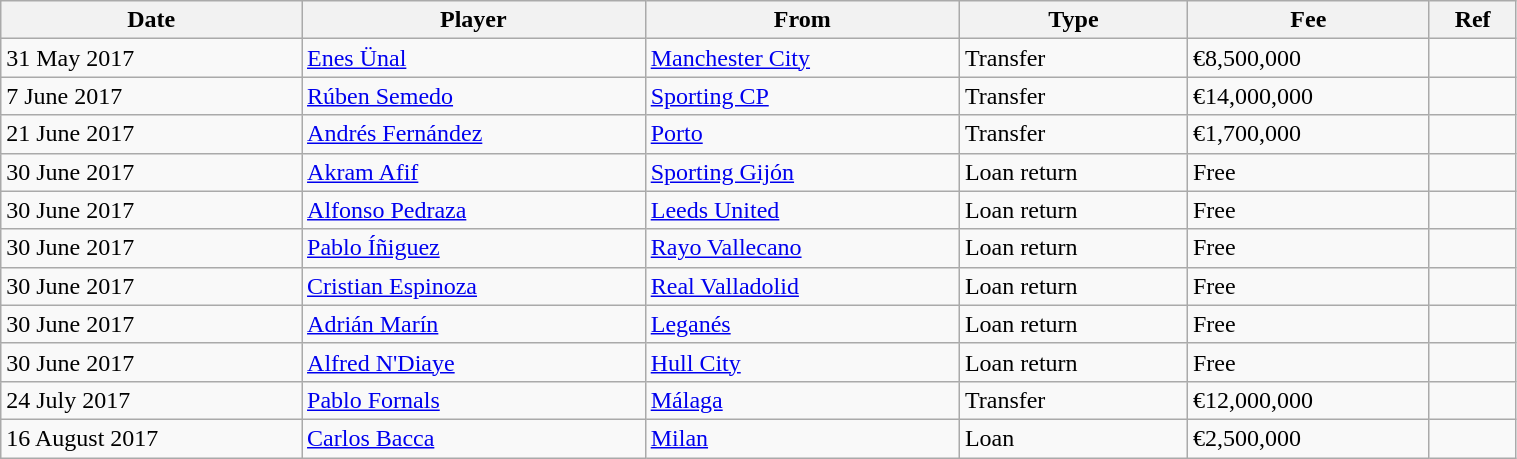<table class="wikitable" style="width:80%;">
<tr>
<th>Date</th>
<th>Player</th>
<th>From</th>
<th>Type</th>
<th>Fee</th>
<th>Ref</th>
</tr>
<tr>
<td>31 May 2017</td>
<td> <a href='#'>Enes Ünal</a></td>
<td> <a href='#'>Manchester City</a></td>
<td>Transfer</td>
<td>€8,500,000</td>
<td></td>
</tr>
<tr>
<td>7 June 2017</td>
<td> <a href='#'>Rúben Semedo</a></td>
<td> <a href='#'>Sporting CP</a></td>
<td>Transfer</td>
<td>€14,000,000</td>
<td></td>
</tr>
<tr>
<td>21 June 2017</td>
<td> <a href='#'>Andrés Fernández</a></td>
<td> <a href='#'>Porto</a></td>
<td>Transfer</td>
<td>€1,700,000</td>
<td></td>
</tr>
<tr>
<td>30 June 2017</td>
<td> <a href='#'>Akram Afif</a></td>
<td> <a href='#'>Sporting Gijón</a></td>
<td>Loan return</td>
<td>Free</td>
<td></td>
</tr>
<tr>
<td>30 June 2017</td>
<td> <a href='#'>Alfonso Pedraza</a></td>
<td> <a href='#'>Leeds United</a></td>
<td>Loan return</td>
<td>Free</td>
<td></td>
</tr>
<tr>
<td>30 June 2017</td>
<td> <a href='#'>Pablo Íñiguez</a></td>
<td> <a href='#'>Rayo Vallecano</a></td>
<td>Loan return</td>
<td>Free</td>
<td></td>
</tr>
<tr>
<td>30 June 2017</td>
<td> <a href='#'>Cristian Espinoza</a></td>
<td> <a href='#'>Real Valladolid</a></td>
<td>Loan return</td>
<td>Free</td>
<td></td>
</tr>
<tr>
<td>30 June 2017</td>
<td> <a href='#'>Adrián Marín</a></td>
<td> <a href='#'>Leganés</a></td>
<td>Loan return</td>
<td>Free</td>
<td></td>
</tr>
<tr>
<td>30 June 2017</td>
<td> <a href='#'>Alfred N'Diaye</a></td>
<td> <a href='#'>Hull City</a></td>
<td>Loan return</td>
<td>Free</td>
<td></td>
</tr>
<tr>
<td>24 July 2017</td>
<td> <a href='#'>Pablo Fornals</a></td>
<td> <a href='#'>Málaga</a></td>
<td>Transfer</td>
<td>€12,000,000</td>
<td></td>
</tr>
<tr>
<td>16 August 2017</td>
<td> <a href='#'>Carlos Bacca</a></td>
<td> <a href='#'>Milan</a></td>
<td>Loan</td>
<td>€2,500,000</td>
<td></td>
</tr>
</table>
